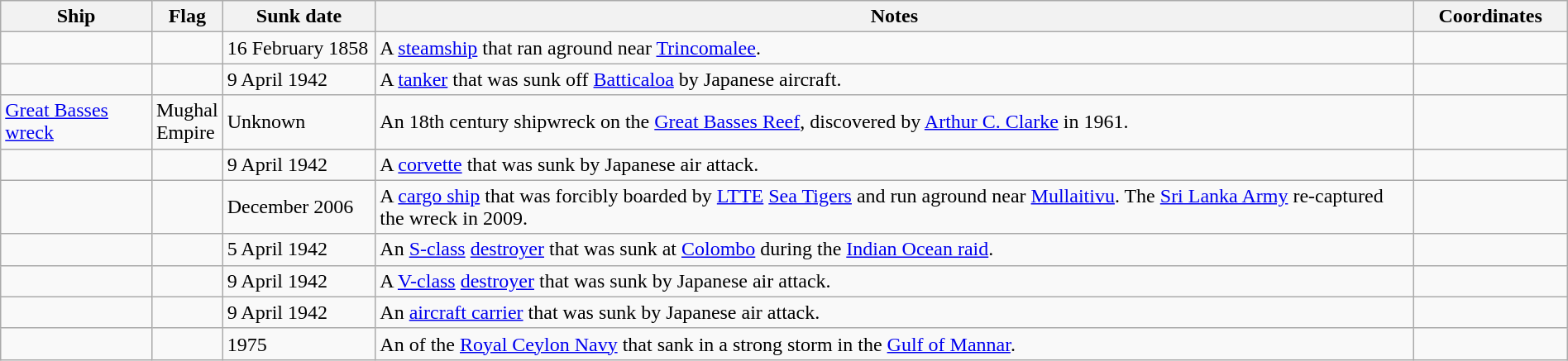<table class=wikitable | style = "width:100%">
<tr>
<th style="width:10%">Ship</th>
<th>Flag</th>
<th style="width:10%">Sunk date</th>
<th style="width:70%">Notes</th>
<th style="width:10%">Coordinates</th>
</tr>
<tr>
<td></td>
<td></td>
<td>16 February 1858</td>
<td>A <a href='#'>steamship</a> that ran aground near <a href='#'>Trincomalee</a>.</td>
<td></td>
</tr>
<tr>
<td></td>
<td></td>
<td>9 April 1942</td>
<td>A <a href='#'>tanker</a> that was sunk off <a href='#'>Batticaloa</a> by Japanese aircraft.</td>
<td></td>
</tr>
<tr>
<td><a href='#'>Great Basses wreck</a></td>
<td>Mughal Empire</td>
<td>Unknown</td>
<td>An 18th century shipwreck on the <a href='#'>Great Basses Reef</a>, discovered by <a href='#'>Arthur C. Clarke</a> in 1961.</td>
<td></td>
</tr>
<tr>
<td></td>
<td></td>
<td>9 April 1942</td>
<td>A <a href='#'>corvette</a> that was sunk by Japanese air attack.</td>
<td></td>
</tr>
<tr>
<td></td>
<td></td>
<td>December 2006</td>
<td>A <a href='#'>cargo ship</a> that was forcibly boarded by <a href='#'>LTTE</a> <a href='#'>Sea Tigers</a> and run aground near <a href='#'>Mullaitivu</a>. The <a href='#'>Sri Lanka Army</a> re-captured the wreck in 2009.</td>
<td></td>
</tr>
<tr>
<td></td>
<td></td>
<td>5 April 1942</td>
<td>An <a href='#'>S-class</a> <a href='#'>destroyer</a> that was sunk at <a href='#'>Colombo</a> during the <a href='#'>Indian Ocean raid</a>.</td>
<td></td>
</tr>
<tr>
<td></td>
<td></td>
<td>9 April 1942</td>
<td>A <a href='#'>V-class</a> <a href='#'>destroyer</a> that was sunk by Japanese air attack.</td>
<td></td>
</tr>
<tr>
<td></td>
<td></td>
<td>9 April 1942</td>
<td>An <a href='#'>aircraft carrier</a> that was sunk by Japanese air attack.</td>
<td></td>
</tr>
<tr>
<td></td>
<td></td>
<td>1975</td>
<td>An  of the <a href='#'>Royal Ceylon Navy</a> that sank in a strong storm in the <a href='#'>Gulf of Mannar</a>.</td>
<td></td>
</tr>
</table>
